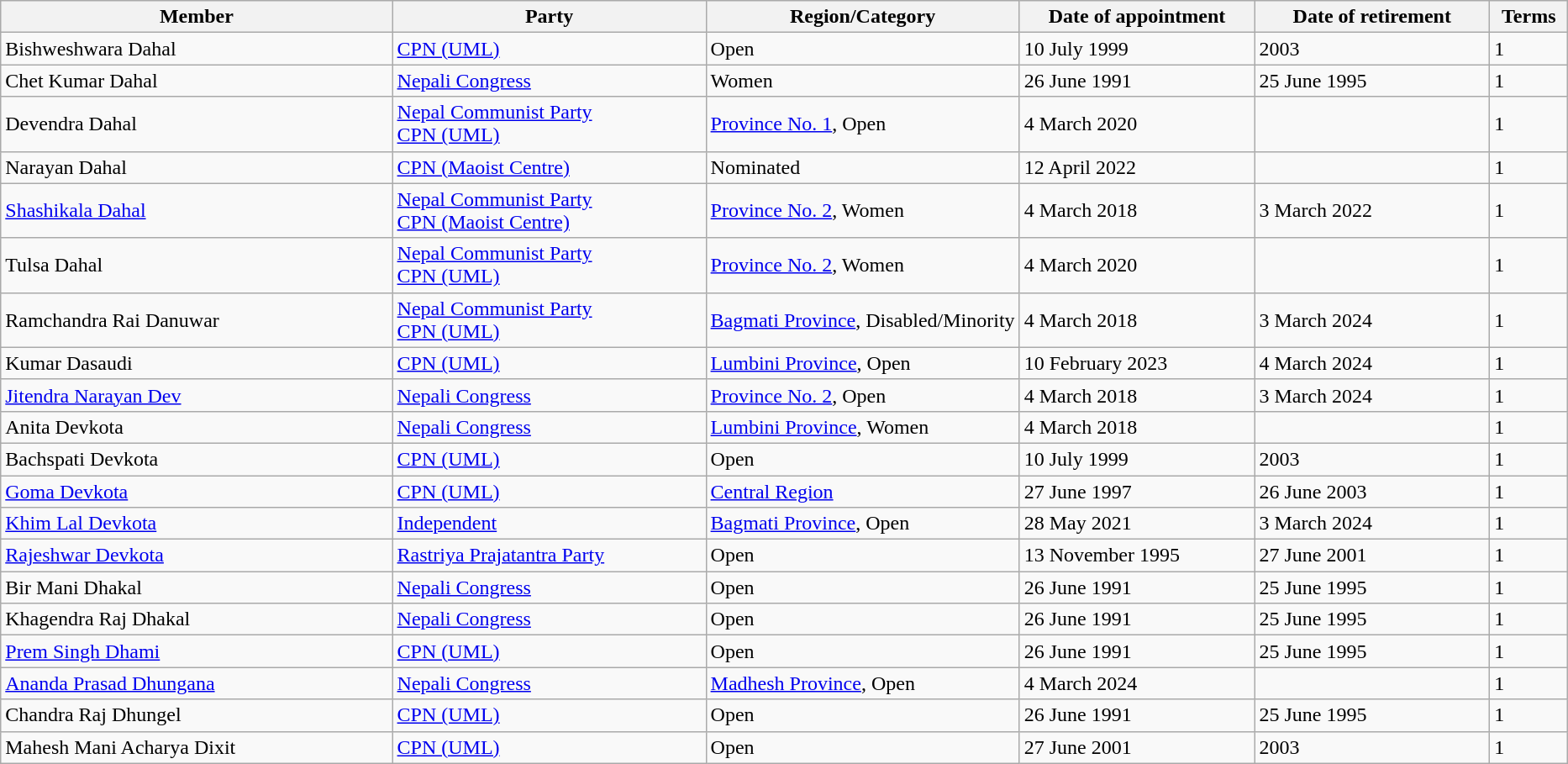<table class="wikitable sortable">
<tr>
<th style="width: 25%;">Member</th>
<th style="width: 20%;">Party</th>
<th style="width: 20%;">Region/Category</th>
<th style="width: 15%;">Date of appointment</th>
<th style="width: 15%;">Date of retirement</th>
<th style="width: 5%;">Terms</th>
</tr>
<tr>
<td>Bishweshwara Dahal</td>
<td><a href='#'>CPN (UML)</a></td>
<td>Open</td>
<td>10 July 1999</td>
<td>2003</td>
<td>1</td>
</tr>
<tr>
<td>Chet Kumar Dahal</td>
<td><a href='#'>Nepali Congress</a></td>
<td>Women</td>
<td>26 June 1991</td>
<td>25 June 1995</td>
<td>1</td>
</tr>
<tr>
<td>Devendra Dahal</td>
<td><a href='#'>Nepal Communist Party</a><br><a href='#'>CPN (UML)</a></td>
<td><a href='#'>Province No. 1</a>, Open</td>
<td>4 March 2020</td>
<td></td>
<td>1</td>
</tr>
<tr>
<td>Narayan Dahal</td>
<td><a href='#'>CPN (Maoist Centre)</a></td>
<td>Nominated</td>
<td>12 April 2022</td>
<td></td>
<td>1</td>
</tr>
<tr>
<td><a href='#'>Shashikala Dahal</a></td>
<td><a href='#'>Nepal Communist Party</a><br><a href='#'>CPN (Maoist Centre)</a></td>
<td><a href='#'>Province No. 2</a>, Women</td>
<td>4 March 2018</td>
<td>3 March 2022</td>
<td>1</td>
</tr>
<tr>
<td>Tulsa Dahal</td>
<td><a href='#'>Nepal Communist Party</a><br><a href='#'>CPN (UML)</a></td>
<td><a href='#'>Province No. 2</a>, Women</td>
<td>4 March 2020</td>
<td></td>
<td>1</td>
</tr>
<tr>
<td>Ramchandra Rai Danuwar</td>
<td><a href='#'>Nepal Communist Party</a><br><a href='#'>CPN (UML)</a></td>
<td><a href='#'>Bagmati Province</a>, Disabled/Minority</td>
<td>4 March 2018</td>
<td>3 March 2024</td>
<td>1</td>
</tr>
<tr>
<td>Kumar Dasaudi</td>
<td><a href='#'>CPN (UML)</a></td>
<td><a href='#'>Lumbini Province</a>, Open</td>
<td>10 February 2023</td>
<td>4 March 2024</td>
<td>1</td>
</tr>
<tr>
<td><a href='#'>Jitendra Narayan Dev</a></td>
<td><a href='#'>Nepali Congress</a></td>
<td><a href='#'>Province No. 2</a>, Open</td>
<td>4 March 2018</td>
<td>3 March 2024</td>
<td>1</td>
</tr>
<tr>
<td>Anita Devkota</td>
<td><a href='#'>Nepali Congress</a></td>
<td><a href='#'>Lumbini Province</a>, Women</td>
<td>4 March 2018</td>
<td></td>
<td>1</td>
</tr>
<tr>
<td>Bachspati Devkota</td>
<td><a href='#'>CPN (UML)</a></td>
<td>Open</td>
<td>10 July 1999</td>
<td>2003</td>
<td>1</td>
</tr>
<tr>
<td><a href='#'>Goma Devkota</a></td>
<td><a href='#'>CPN (UML)</a></td>
<td><a href='#'>Central Region</a></td>
<td>27 June 1997</td>
<td>26 June 2003</td>
<td>1</td>
</tr>
<tr>
<td><a href='#'>Khim Lal Devkota</a></td>
<td><a href='#'>Independent</a></td>
<td><a href='#'>Bagmati Province</a>, Open</td>
<td>28 May 2021</td>
<td>3 March 2024</td>
<td>1</td>
</tr>
<tr>
<td><a href='#'>Rajeshwar Devkota</a></td>
<td><a href='#'>Rastriya Prajatantra Party</a></td>
<td>Open</td>
<td>13 November 1995</td>
<td>27 June 2001</td>
<td>1</td>
</tr>
<tr>
<td>Bir Mani Dhakal</td>
<td><a href='#'>Nepali Congress</a></td>
<td>Open</td>
<td>26 June 1991</td>
<td>25 June 1995</td>
<td>1</td>
</tr>
<tr>
<td>Khagendra Raj Dhakal</td>
<td><a href='#'>Nepali Congress</a></td>
<td>Open</td>
<td>26 June 1991</td>
<td>25 June 1995</td>
<td>1</td>
</tr>
<tr>
<td><a href='#'>Prem Singh Dhami</a></td>
<td><a href='#'>CPN (UML)</a></td>
<td>Open</td>
<td>26 June 1991</td>
<td>25 June 1995</td>
<td>1</td>
</tr>
<tr>
<td><a href='#'>Ananda Prasad Dhungana</a></td>
<td><a href='#'>Nepali Congress</a></td>
<td><a href='#'>Madhesh Province</a>, Open</td>
<td>4 March 2024</td>
<td></td>
<td>1</td>
</tr>
<tr>
<td>Chandra Raj Dhungel</td>
<td><a href='#'>CPN (UML)</a></td>
<td>Open</td>
<td>26 June 1991</td>
<td>25 June 1995</td>
<td>1</td>
</tr>
<tr>
<td>Mahesh Mani Acharya Dixit</td>
<td><a href='#'>CPN (UML)</a></td>
<td>Open</td>
<td>27 June 2001</td>
<td>2003</td>
<td>1</td>
</tr>
</table>
